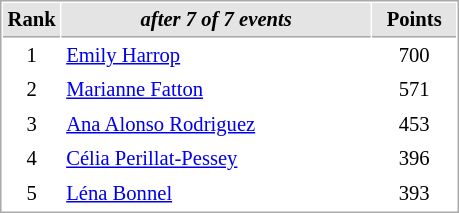<table cellspacing="1" cellpadding="3" style="border:1px solid #AAAAAA;font-size:86%">
<tr style="background-color: #E4E4E4;">
<th style="border-bottom:1px solid #AAAAAA; width: 10px;">Rank</th>
<th style="border-bottom:1px solid #AAAAAA; width: 200px;"><em>after 7 of 7 events</em></th>
<th style="border-bottom:1px solid #AAAAAA; width: 50px;">Points</th>
</tr>
<tr>
<td align=center>1</td>
<td> <a href='#'>Emily Harrop</a></td>
<td align=center>700</td>
</tr>
<tr>
<td align=center>2</td>
<td> <a href='#'>Marianne Fatton</a></td>
<td align=center>571</td>
</tr>
<tr>
<td align=center>3</td>
<td> <a href='#'>Ana Alonso Rodriguez</a></td>
<td align=center>453</td>
</tr>
<tr>
<td align=center>4</td>
<td> <a href='#'>Célia Perillat-Pessey</a></td>
<td align=center>396</td>
</tr>
<tr>
<td align=center>5</td>
<td> <a href='#'>Léna Bonnel</a></td>
<td align=center>393</td>
</tr>
</table>
